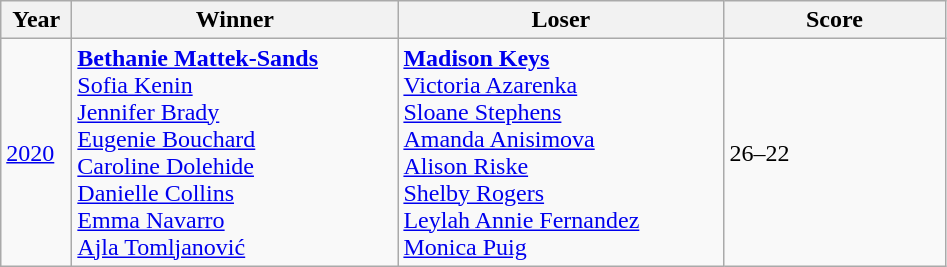<table class="wikitable">
<tr>
<th style="width:40px">Year</th>
<th style="width:210px">Winner</th>
<th style="width:210px">Loser</th>
<th style="width:140px" class="unsortable">Score</th>
</tr>
<tr>
<td><a href='#'>2020</a></td>
<td> <strong><a href='#'>Bethanie Mattek-Sands</a></strong> <br>  <a href='#'>Sofia Kenin</a> <br>  <a href='#'>Jennifer Brady</a> <br>   <a href='#'>Eugenie Bouchard</a> <br>   <a href='#'>Caroline Dolehide</a> <br>  <a href='#'>Danielle Collins</a> <br>   <a href='#'>Emma Navarro</a> <br>  <a href='#'>Ajla Tomljanović</a></td>
<td> <strong><a href='#'>Madison Keys</a></strong> <br>  <a href='#'>Victoria Azarenka</a> <br>  <a href='#'>Sloane Stephens</a> <br>  <a href='#'>Amanda Anisimova</a> <br>  <a href='#'>Alison Riske</a> <br>  <a href='#'>Shelby Rogers</a> <br>  <a href='#'>Leylah Annie Fernandez</a> <br>   <a href='#'>Monica Puig</a></td>
<td>26–22</td>
</tr>
</table>
